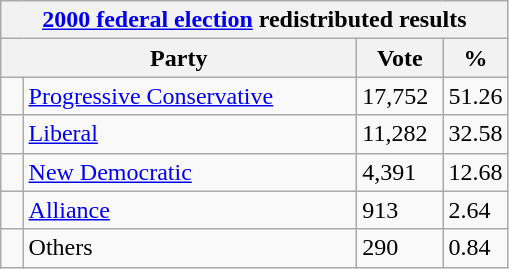<table class="wikitable">
<tr>
<th colspan="4"><a href='#'>2000 federal election</a> redistributed results</th>
</tr>
<tr>
<th bgcolor="#DDDDFF" width="230px" colspan="2">Party</th>
<th bgcolor="#DDDDFF" width="50px">Vote</th>
<th bgcolor="#DDDDFF" width="30px">%</th>
</tr>
<tr>
<td> </td>
<td><a href='#'>Progressive Conservative</a></td>
<td>17,752</td>
<td>51.26</td>
</tr>
<tr>
<td> </td>
<td><a href='#'>Liberal</a></td>
<td>11,282</td>
<td>32.58</td>
</tr>
<tr>
<td> </td>
<td><a href='#'>New Democratic</a></td>
<td>4,391</td>
<td>12.68</td>
</tr>
<tr>
<td> </td>
<td><a href='#'>Alliance</a></td>
<td>913</td>
<td>2.64</td>
</tr>
<tr>
<td> </td>
<td>Others</td>
<td>290</td>
<td>0.84</td>
</tr>
</table>
